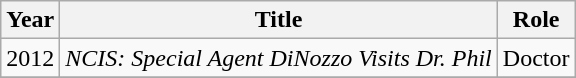<table class="wikitable sortable">
<tr>
<th>Year</th>
<th>Title</th>
<th>Role</th>
</tr>
<tr>
<td>2012</td>
<td><em>NCIS: Special Agent DiNozzo Visits Dr. Phil</em></td>
<td>Doctor</td>
</tr>
<tr>
</tr>
</table>
